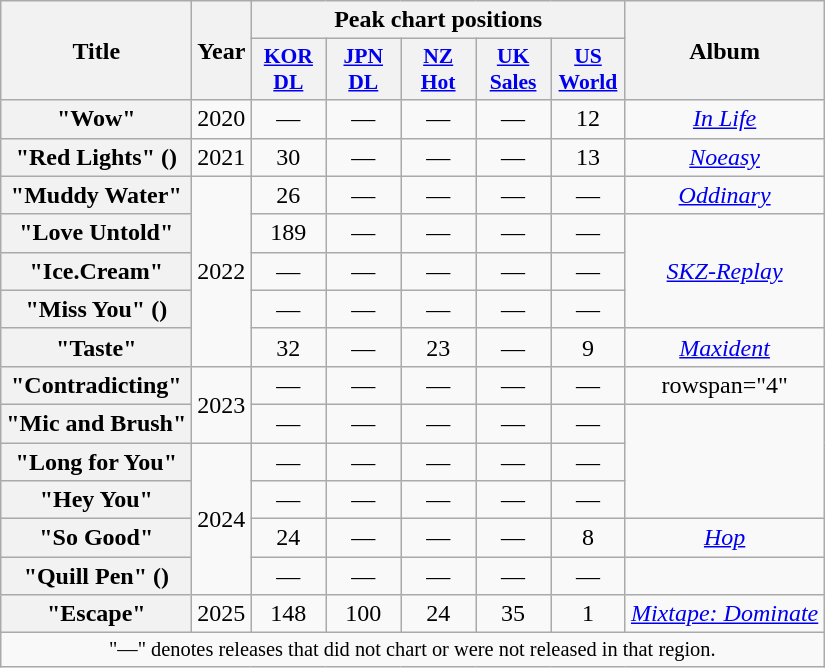<table class="wikitable plainrowheaders" style="text-align:center">
<tr>
<th scope="col" rowspan="2">Title</th>
<th scope="col" rowspan="2">Year</th>
<th scope="col" colspan="5">Peak chart positions</th>
<th scope="col" rowspan="2">Album</th>
</tr>
<tr>
<th scope="col" style="font-size:90%; width:3em"><a href='#'>KOR<br>DL</a><br></th>
<th scope="col" style="font-size:90%; width:3em"><a href='#'>JPN<br>DL</a><br></th>
<th scope="col" style="font-size:90%; width:3em"><a href='#'>NZ<br>Hot</a><br></th>
<th scope="col" style="font-size:90%; width:3em"><a href='#'>UK<br>Sales</a><br></th>
<th scope="col" style="font-size:90%; width:3em"><a href='#'>US<br>World</a><br></th>
</tr>
<tr>
<th scope="row">"Wow" <br></th>
<td>2020</td>
<td>—</td>
<td>—</td>
<td>—</td>
<td>—</td>
<td>12</td>
<td><em><a href='#'>In Life</a></em></td>
</tr>
<tr>
<th scope="row">"Red Lights" () <br></th>
<td>2021</td>
<td>30</td>
<td>—</td>
<td>—</td>
<td>—</td>
<td>13</td>
<td><em><a href='#'>Noeasy</a></em></td>
</tr>
<tr>
<th scope="row">"Muddy Water"<br></th>
<td rowspan="5">2022</td>
<td>26</td>
<td>—</td>
<td>—</td>
<td>—</td>
<td>—</td>
<td><em><a href='#'>Oddinary</a></em></td>
</tr>
<tr>
<th scope="row">"Love Untold"</th>
<td>189</td>
<td>—</td>
<td>—</td>
<td>—</td>
<td>—</td>
<td rowspan="3"><em><a href='#'>SKZ-Replay</a></em></td>
</tr>
<tr>
<th scope="row">"Ice.Cream"</th>
<td>—</td>
<td>—</td>
<td>—</td>
<td>—</td>
<td>—</td>
</tr>
<tr>
<th scope="row">"Miss You" ()</th>
<td>—</td>
<td>—</td>
<td>—</td>
<td>—</td>
<td>—</td>
</tr>
<tr>
<th scope="row">"Taste"<br></th>
<td>32</td>
<td>—</td>
<td>23</td>
<td>—</td>
<td>9</td>
<td><em><a href='#'>Maxident</a></em></td>
</tr>
<tr>
<th scope="row">"Contradicting"</th>
<td rowspan="2">2023</td>
<td>—</td>
<td>—</td>
<td>—</td>
<td>—</td>
<td>—</td>
<td>rowspan="4" </td>
</tr>
<tr>
<th scope="row">"Mic and Brush"</th>
<td>—</td>
<td>—</td>
<td>—</td>
<td>—</td>
<td>—</td>
</tr>
<tr>
<th scope="row">"Long for You"</th>
<td rowspan="4">2024</td>
<td>—</td>
<td>—</td>
<td>—</td>
<td>—</td>
<td>—</td>
</tr>
<tr>
<th scope="row">"Hey You"</th>
<td>—</td>
<td>—</td>
<td>—</td>
<td>—</td>
<td>—</td>
</tr>
<tr>
<th scope="row">"So Good"</th>
<td>24</td>
<td>—</td>
<td>—</td>
<td>—</td>
<td>8</td>
<td><em><a href='#'>Hop</a></em></td>
</tr>
<tr>
<th scope="row">"Quill Pen" ()</th>
<td>—</td>
<td>—</td>
<td>—</td>
<td>—</td>
<td>—</td>
<td></td>
</tr>
<tr>
<th scope="row">"Escape"<br></th>
<td>2025</td>
<td>148</td>
<td>100</td>
<td>24</td>
<td>35</td>
<td>1</td>
<td><em><a href='#'>Mixtape: Dominate</a></em></td>
</tr>
<tr>
<td colspan="8" style="font-size:85%">"—" denotes releases that did not chart or were not released in that region.</td>
</tr>
</table>
